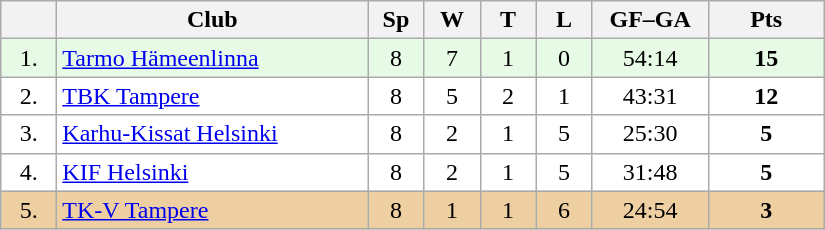<table class="wikitable">
<tr>
<th width="30"></th>
<th width="200">Club</th>
<th width="30">Sp</th>
<th width="30">W</th>
<th width="30">T</th>
<th width="30">L</th>
<th width="70">GF–GA</th>
<th width="70">Pts</th>
</tr>
<tr bgcolor="#e6fae6" align="center">
<td>1.</td>
<td align="left"><a href='#'>Tarmo Hämeenlinna</a></td>
<td>8</td>
<td>7</td>
<td>1</td>
<td>0</td>
<td>54:14</td>
<td><strong>15</strong></td>
</tr>
<tr bgcolor="#FFFFFF" align="center">
<td>2.</td>
<td align="left"><a href='#'>TBK Tampere</a></td>
<td>8</td>
<td>5</td>
<td>2</td>
<td>1</td>
<td>43:31</td>
<td><strong>12</strong></td>
</tr>
<tr bgcolor="#FFFFFF" align="center">
<td>3.</td>
<td align="left"><a href='#'>Karhu-Kissat Helsinki</a></td>
<td>8</td>
<td>2</td>
<td>1</td>
<td>5</td>
<td>25:30</td>
<td><strong>5</strong></td>
</tr>
<tr bgcolor="#FFFFFF" align="center">
<td>4.</td>
<td align="left"><a href='#'>KIF Helsinki</a></td>
<td>8</td>
<td>2</td>
<td>1</td>
<td>5</td>
<td>31:48</td>
<td><strong>5</strong></td>
</tr>
<tr bgcolor="#EECFA1" align="center">
<td>5.</td>
<td align="left"><a href='#'>TK-V Tampere</a></td>
<td>8</td>
<td>1</td>
<td>1</td>
<td>6</td>
<td>24:54</td>
<td><strong>3</strong></td>
</tr>
</table>
